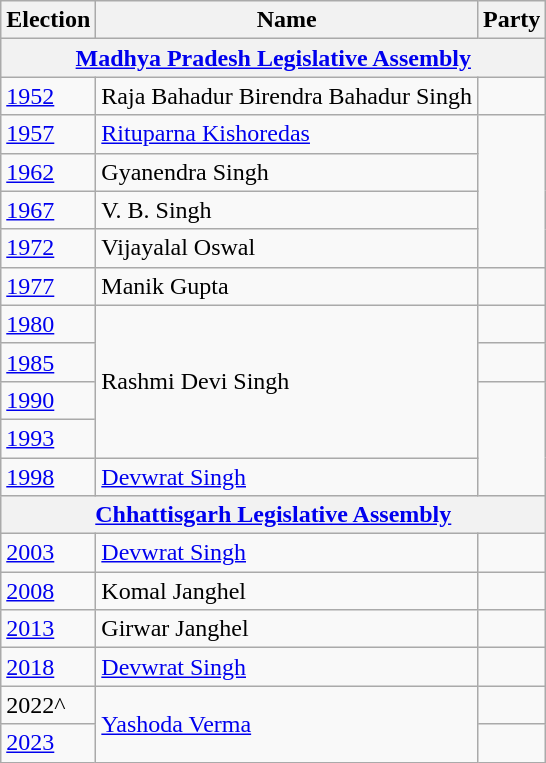<table class="wikitable sortable">
<tr>
<th>Election</th>
<th>Name</th>
<th colspan="2">Party</th>
</tr>
<tr>
<th colspan=4><a href='#'>Madhya Pradesh Legislative Assembly</a></th>
</tr>
<tr>
<td><a href='#'>1952</a></td>
<td>Raja Bahadur Birendra Bahadur Singh</td>
<td></td>
</tr>
<tr>
<td><a href='#'>1957</a></td>
<td><a href='#'>Rituparna Kishoredas</a></td>
</tr>
<tr>
<td><a href='#'>1962</a></td>
<td>Gyanendra Singh</td>
</tr>
<tr>
<td><a href='#'>1967</a></td>
<td>V. B. Singh</td>
</tr>
<tr>
<td><a href='#'>1972</a></td>
<td>Vijayalal Oswal</td>
</tr>
<tr>
<td><a href='#'>1977</a></td>
<td>Manik Gupta</td>
<td></td>
</tr>
<tr>
<td><a href='#'>1980</a></td>
<td rowspan="4">Rashmi Devi Singh</td>
<td></td>
</tr>
<tr>
<td><a href='#'>1985</a></td>
<td></td>
</tr>
<tr>
<td><a href='#'>1990</a></td>
</tr>
<tr>
<td><a href='#'>1993</a></td>
</tr>
<tr>
<td><a href='#'>1998</a></td>
<td><a href='#'>Devwrat Singh</a></td>
</tr>
<tr>
<th colspan=4><a href='#'>Chhattisgarh Legislative Assembly</a></th>
</tr>
<tr>
<td><a href='#'>2003</a></td>
<td><a href='#'>Devwrat Singh</a></td>
<td></td>
</tr>
<tr>
<td><a href='#'>2008</a></td>
<td>Komal Janghel</td>
<td></td>
</tr>
<tr>
<td><a href='#'>2013</a></td>
<td>Girwar Janghel</td>
<td></td>
</tr>
<tr>
<td><a href='#'>2018</a></td>
<td><a href='#'>Devwrat Singh</a></td>
<td></td>
</tr>
<tr>
<td>2022^</td>
<td rowspan="2"><a href='#'>Yashoda Verma</a></td>
<td></td>
</tr>
<tr>
<td><a href='#'>2023</a></td>
</tr>
</table>
